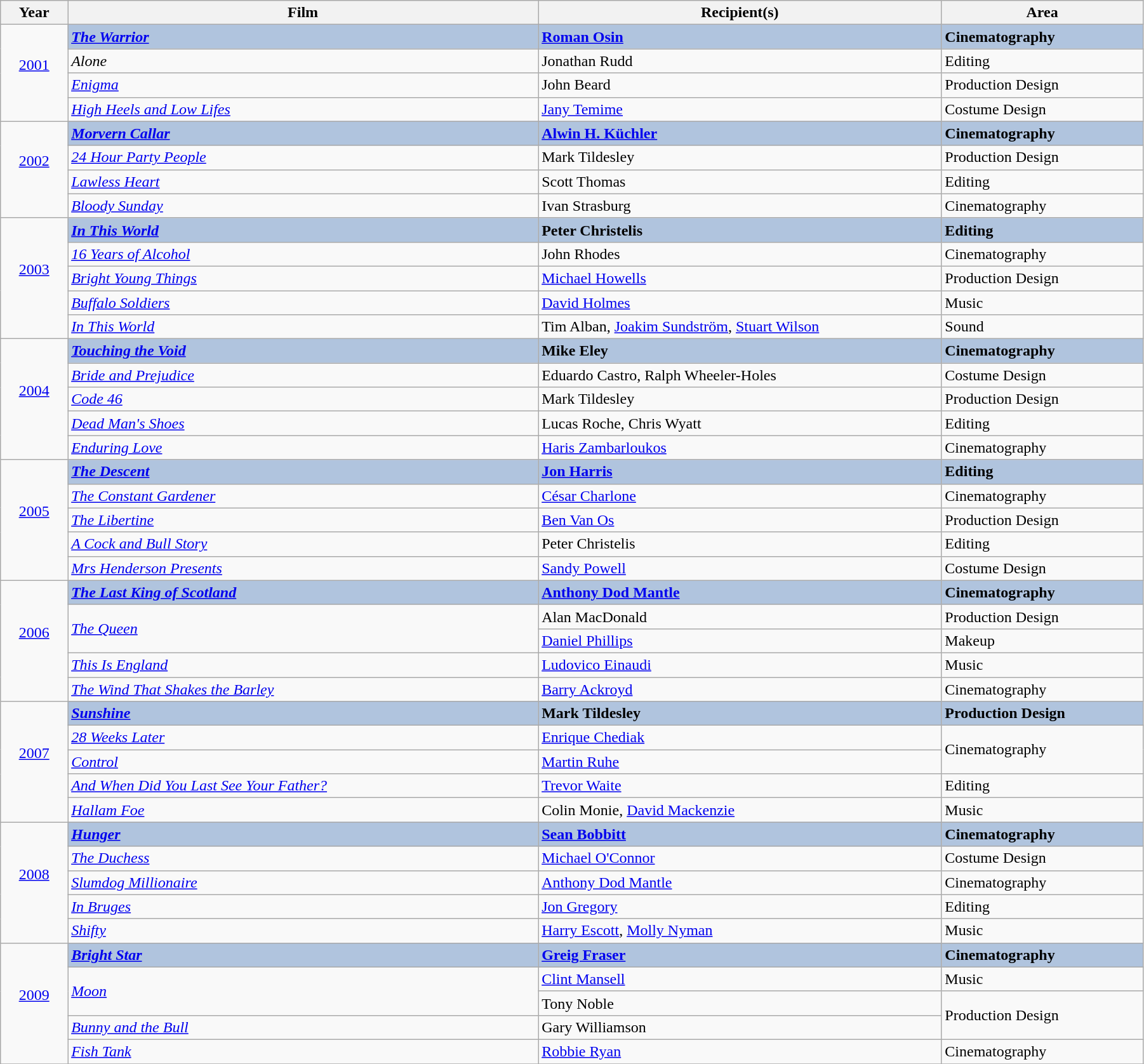<table class="wikitable" width="95%" cellpadding="5">
<tr>
<th width="5%">Year</th>
<th width="35%">Film</th>
<th width="30%">Recipient(s)</th>
<th width="15%">Area</th>
</tr>
<tr>
<td rowspan="4" style="text-align:center;"><a href='#'>2001</a><br><br></td>
<td style="background:#B0C4DE;"><strong><em><a href='#'>The Warrior</a></em></strong></td>
<td style="background:#B0C4DE;"><strong><a href='#'>Roman Osin</a></strong></td>
<td style="background:#B0C4DE;"><strong>Cinematography</strong></td>
</tr>
<tr>
<td><em>Alone</em></td>
<td>Jonathan Rudd</td>
<td>Editing</td>
</tr>
<tr>
<td><em><a href='#'>Enigma</a></em></td>
<td>John Beard</td>
<td>Production Design</td>
</tr>
<tr>
<td><em><a href='#'>High Heels and Low Lifes</a></em></td>
<td><a href='#'>Jany Temime</a></td>
<td>Costume Design</td>
</tr>
<tr>
<td rowspan="4" style="text-align:center;"><a href='#'>2002</a><br><br></td>
<td style="background:#B0C4DE;"><strong><em><a href='#'>Morvern Callar</a></em></strong></td>
<td style="background:#B0C4DE;"><strong><a href='#'>Alwin H. Küchler</a></strong></td>
<td style="background:#B0C4DE;"><strong>Cinematography</strong></td>
</tr>
<tr>
<td><em><a href='#'>24 Hour Party People</a></em></td>
<td>Mark Tildesley</td>
<td>Production Design</td>
</tr>
<tr>
<td><em><a href='#'>Lawless Heart</a></em></td>
<td>Scott Thomas</td>
<td>Editing</td>
</tr>
<tr>
<td><em><a href='#'>Bloody Sunday</a></em></td>
<td>Ivan Strasburg</td>
<td>Cinematography</td>
</tr>
<tr>
<td rowspan="5" style="text-align:center;"><a href='#'>2003</a><br><br></td>
<td style="background:#B0C4DE;"><strong><em><a href='#'>In This World</a></em></strong></td>
<td style="background:#B0C4DE;"><strong>Peter Christelis</strong></td>
<td style="background:#B0C4DE;"><strong>Editing</strong></td>
</tr>
<tr>
<td><em><a href='#'>16 Years of Alcohol</a></em></td>
<td>John Rhodes</td>
<td>Cinematography</td>
</tr>
<tr>
<td><em><a href='#'>Bright Young Things</a></em></td>
<td><a href='#'>Michael Howells</a></td>
<td>Production Design</td>
</tr>
<tr>
<td><em><a href='#'>Buffalo Soldiers</a></em></td>
<td><a href='#'>David Holmes</a></td>
<td>Music</td>
</tr>
<tr>
<td><em><a href='#'>In This World</a></em></td>
<td>Tim Alban, <a href='#'>Joakim Sundström</a>, <a href='#'>Stuart Wilson</a></td>
<td>Sound</td>
</tr>
<tr>
<td rowspan="5" style="text-align:center;"><a href='#'>2004</a><br><br></td>
<td style="background:#B0C4DE;"><strong><em><a href='#'>Touching the Void</a></em></strong></td>
<td style="background:#B0C4DE;"><strong>Mike Eley</strong></td>
<td style="background:#B0C4DE;"><strong>Cinematography</strong></td>
</tr>
<tr>
<td><em><a href='#'>Bride and Prejudice</a></em></td>
<td>Eduardo Castro, Ralph Wheeler-Holes</td>
<td>Costume Design</td>
</tr>
<tr>
<td><em><a href='#'>Code 46</a></em></td>
<td>Mark Tildesley</td>
<td>Production Design</td>
</tr>
<tr>
<td><em><a href='#'>Dead Man's Shoes</a></em></td>
<td>Lucas Roche, Chris Wyatt</td>
<td>Editing</td>
</tr>
<tr>
<td><em><a href='#'>Enduring Love</a></em></td>
<td><a href='#'>Haris Zambarloukos</a></td>
<td>Cinematography</td>
</tr>
<tr>
<td rowspan="5" style="text-align:center;"><a href='#'>2005</a><br><br></td>
<td style="background:#B0C4DE;"><strong><em><a href='#'>The Descent</a></em></strong></td>
<td style="background:#B0C4DE;"><strong><a href='#'>Jon Harris</a></strong></td>
<td style="background:#B0C4DE;"><strong>Editing</strong></td>
</tr>
<tr>
<td><em><a href='#'>The Constant Gardener</a></em></td>
<td><a href='#'>César Charlone</a></td>
<td>Cinematography</td>
</tr>
<tr>
<td><em><a href='#'>The Libertine</a></em></td>
<td><a href='#'>Ben Van Os</a></td>
<td>Production Design</td>
</tr>
<tr>
<td><em><a href='#'>A Cock and Bull Story</a></em></td>
<td>Peter Christelis</td>
<td>Editing</td>
</tr>
<tr>
<td><em><a href='#'>Mrs Henderson Presents</a></em></td>
<td><a href='#'>Sandy Powell</a></td>
<td>Costume Design</td>
</tr>
<tr>
<td rowspan="5" style="text-align:center;"><a href='#'>2006</a><br><br></td>
<td style="background:#B0C4DE;"><strong><em><a href='#'>The Last King of Scotland</a></em></strong></td>
<td style="background:#B0C4DE;"><strong><a href='#'>Anthony Dod Mantle</a></strong></td>
<td style="background:#B0C4DE;"><strong>Cinematography</strong></td>
</tr>
<tr>
<td rowspan="2"><em><a href='#'>The Queen</a></em></td>
<td>Alan MacDonald</td>
<td>Production Design</td>
</tr>
<tr>
<td><a href='#'>Daniel Phillips</a></td>
<td>Makeup</td>
</tr>
<tr>
<td><em><a href='#'>This Is England</a></em></td>
<td><a href='#'>Ludovico Einaudi</a></td>
<td>Music</td>
</tr>
<tr>
<td><em><a href='#'>The Wind That Shakes the Barley</a></em></td>
<td><a href='#'>Barry Ackroyd</a></td>
<td>Cinematography</td>
</tr>
<tr>
<td rowspan="5" style="text-align:center;"><a href='#'>2007</a><br><br></td>
<td style="background:#B0C4DE;"><strong><em><a href='#'>Sunshine</a></em></strong></td>
<td style="background:#B0C4DE;"><strong>Mark Tildesley</strong></td>
<td style="background:#B0C4DE;"><strong>Production Design</strong></td>
</tr>
<tr>
<td><em><a href='#'>28 Weeks Later</a></em></td>
<td><a href='#'>Enrique Chediak</a></td>
<td rowspan="2">Cinematography</td>
</tr>
<tr>
<td><em><a href='#'>Control</a></em></td>
<td><a href='#'>Martin Ruhe</a></td>
</tr>
<tr>
<td><em><a href='#'>And When Did You Last See Your Father?</a></em></td>
<td><a href='#'>Trevor Waite</a></td>
<td>Editing</td>
</tr>
<tr>
<td><em><a href='#'>Hallam Foe</a></em></td>
<td>Colin Monie, <a href='#'>David Mackenzie</a></td>
<td>Music</td>
</tr>
<tr>
<td rowspan="5" style="text-align:center;"><a href='#'>2008</a><br><br></td>
<td style="background:#B0C4DE;"><strong><em><a href='#'>Hunger</a></em></strong></td>
<td style="background:#B0C4DE;"><strong><a href='#'>Sean Bobbitt</a></strong></td>
<td style="background:#B0C4DE;"><strong>Cinematography</strong></td>
</tr>
<tr>
<td><em><a href='#'>The Duchess</a></em></td>
<td><a href='#'>Michael O'Connor</a></td>
<td>Costume Design</td>
</tr>
<tr>
<td><em><a href='#'>Slumdog Millionaire</a></em></td>
<td><a href='#'>Anthony Dod Mantle</a></td>
<td>Cinematography</td>
</tr>
<tr>
<td><em><a href='#'>In Bruges</a></em></td>
<td><a href='#'>Jon Gregory</a></td>
<td>Editing</td>
</tr>
<tr>
<td><em><a href='#'>Shifty</a></em></td>
<td><a href='#'>Harry Escott</a>, <a href='#'>Molly Nyman</a></td>
<td>Music</td>
</tr>
<tr>
<td rowspan="5" style="text-align:center;"><a href='#'>2009</a><br><br></td>
<td style="background:#B0C4DE;"><strong><em><a href='#'>Bright Star</a></em></strong></td>
<td style="background:#B0C4DE;"><strong><a href='#'>Greig Fraser</a></strong></td>
<td style="background:#B0C4DE;"><strong>Cinematography</strong></td>
</tr>
<tr>
<td rowspan="2"><em><a href='#'>Moon</a></em></td>
<td><a href='#'>Clint Mansell</a></td>
<td>Music</td>
</tr>
<tr>
<td>Tony Noble</td>
<td rowspan="2">Production Design</td>
</tr>
<tr>
<td><em><a href='#'>Bunny and the Bull</a></em></td>
<td>Gary Williamson</td>
</tr>
<tr>
<td><em><a href='#'>Fish Tank</a></em></td>
<td><a href='#'>Robbie Ryan</a></td>
<td>Cinematography</td>
</tr>
<tr>
</tr>
</table>
